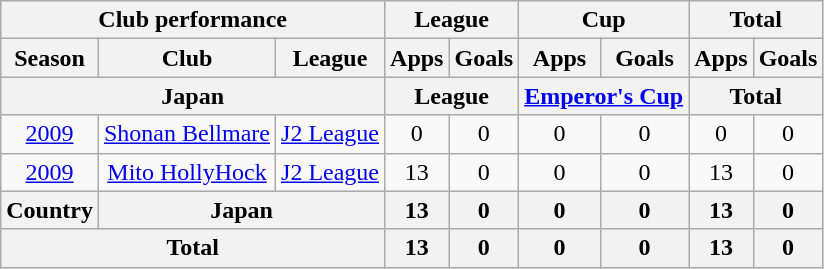<table class="wikitable" style="text-align:center;">
<tr>
<th colspan=3>Club performance</th>
<th colspan=2>League</th>
<th colspan=2>Cup</th>
<th colspan=2>Total</th>
</tr>
<tr>
<th>Season</th>
<th>Club</th>
<th>League</th>
<th>Apps</th>
<th>Goals</th>
<th>Apps</th>
<th>Goals</th>
<th>Apps</th>
<th>Goals</th>
</tr>
<tr>
<th colspan=3>Japan</th>
<th colspan=2>League</th>
<th colspan=2><a href='#'>Emperor's Cup</a></th>
<th colspan=2>Total</th>
</tr>
<tr>
<td><a href='#'>2009</a></td>
<td><a href='#'>Shonan Bellmare</a></td>
<td><a href='#'>J2 League</a></td>
<td>0</td>
<td>0</td>
<td>0</td>
<td>0</td>
<td>0</td>
<td>0</td>
</tr>
<tr>
<td><a href='#'>2009</a></td>
<td><a href='#'>Mito HollyHock</a></td>
<td><a href='#'>J2 League</a></td>
<td>13</td>
<td>0</td>
<td>0</td>
<td>0</td>
<td>13</td>
<td>0</td>
</tr>
<tr>
<th rowspan=1>Country</th>
<th colspan=2>Japan</th>
<th>13</th>
<th>0</th>
<th>0</th>
<th>0</th>
<th>13</th>
<th>0</th>
</tr>
<tr>
<th colspan=3>Total</th>
<th>13</th>
<th>0</th>
<th>0</th>
<th>0</th>
<th>13</th>
<th>0</th>
</tr>
</table>
